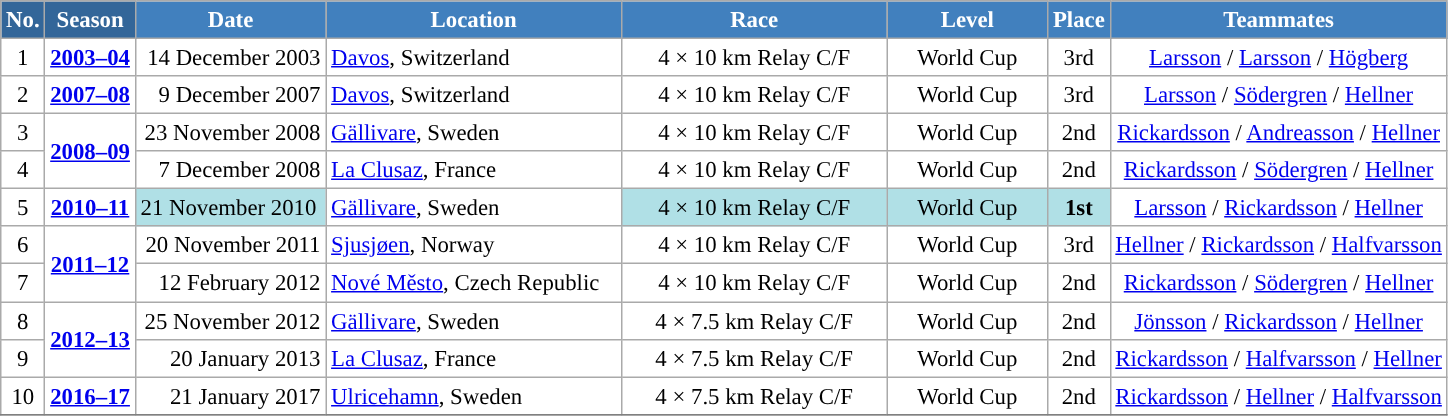<table class="wikitable sortable" style="font-size:95%; text-align:center; border:grey solid 1px; border-collapse:collapse; background:#ffffff;">
<tr style="background:#efefef;">
<th style="background-color:#369; color:white;">No.</th>
<th style="background-color:#369; color:white;">Season</th>
<th style="background-color:#4180be; color:white; width:120px;">Date</th>
<th style="background-color:#4180be; color:white; width:190px;">Location</th>
<th style="background-color:#4180be; color:white; width:170px;">Race</th>
<th style="background-color:#4180be; color:white; width:100px;">Level</th>
<th style="background-color:#4180be; color:white;">Place</th>
<th style="background-color:#4180be; color:white;">Teammates</th>
</tr>
<tr>
<td align=center>1</td>
<td rowspan=1 align=center><strong><a href='#'>2003–04</a></strong></td>
<td align=right>14 December 2003</td>
<td align=left> <a href='#'>Davos</a>, Switzerland</td>
<td>4 × 10 km Relay C/F</td>
<td>World Cup</td>
<td>3rd</td>
<td><a href='#'>Larsson</a> / <a href='#'>Larsson</a> / <a href='#'>Högberg</a></td>
</tr>
<tr>
<td align=center>2</td>
<td rowspan=1 align=center><strong><a href='#'>2007–08</a></strong></td>
<td align=right>9 December 2007</td>
<td align=left> <a href='#'>Davos</a>, Switzerland</td>
<td>4 × 10 km Relay C/F</td>
<td>World Cup</td>
<td>3rd</td>
<td><a href='#'>Larsson</a> / <a href='#'>Södergren</a> / <a href='#'>Hellner</a></td>
</tr>
<tr>
<td align=center>3</td>
<td rowspan=2 align=center><strong><a href='#'>2008–09</a></strong></td>
<td align=right>23 November 2008</td>
<td align=left> <a href='#'>Gällivare</a>, Sweden</td>
<td>4 × 10 km Relay C/F</td>
<td>World Cup</td>
<td>2nd</td>
<td><a href='#'>Rickardsson</a> / <a href='#'>Andreasson</a> / <a href='#'>Hellner</a></td>
</tr>
<tr>
<td align=center>4</td>
<td align=right>7 December 2008</td>
<td align=left> <a href='#'>La Clusaz</a>, France</td>
<td>4 × 10 km Relay C/F</td>
<td>World Cup</td>
<td>2nd</td>
<td><a href='#'>Rickardsson</a> / <a href='#'>Södergren</a> / <a href='#'>Hellner</a></td>
</tr>
<tr>
<td align=center>5</td>
<td rowspan=1 align=center><strong><a href='#'>2010–11</a></strong></td>
<td align=left bgcolor="#BOEOE6" align=right>21 November 2010</td>
<td align=left> <a href='#'>Gällivare</a>, Sweden</td>
<td bgcolor="#BOEOE6" align=center>4 × 10 km Relay C/F</td>
<td bgcolor="#BOEOE6">World Cup</td>
<td bgcolor="#BOEOE6"><strong>1st</strong></td>
<td><a href='#'>Larsson</a> / <a href='#'>Rickardsson</a> / <a href='#'>Hellner</a></td>
</tr>
<tr>
<td align=center>6</td>
<td rowspan=2 align=center><strong><a href='#'>2011–12</a></strong></td>
<td align=right>20 November 2011</td>
<td align=left> <a href='#'>Sjusjøen</a>, Norway</td>
<td>4 × 10 km Relay C/F</td>
<td>World Cup</td>
<td>3rd</td>
<td><a href='#'>Hellner</a> / <a href='#'>Rickardsson</a> / <a href='#'>Halfvarsson</a></td>
</tr>
<tr>
<td align=center>7</td>
<td align=right>12 February 2012</td>
<td align=left> <a href='#'>Nové Město</a>, Czech Republic</td>
<td>4 × 10 km Relay C/F</td>
<td>World Cup</td>
<td>2nd</td>
<td><a href='#'>Rickardsson</a> / <a href='#'>Södergren</a> / <a href='#'>Hellner</a></td>
</tr>
<tr>
<td align=center>8</td>
<td rowspan=2 align=center><strong><a href='#'>2012–13</a></strong></td>
<td align=right>25 November 2012</td>
<td align=left> <a href='#'>Gällivare</a>, Sweden</td>
<td>4 × 7.5 km Relay C/F</td>
<td>World Cup</td>
<td>2nd</td>
<td><a href='#'>Jönsson</a> / <a href='#'>Rickardsson</a> / <a href='#'>Hellner</a></td>
</tr>
<tr>
<td align=center>9</td>
<td align=right>20 January 2013</td>
<td align=left> <a href='#'>La Clusaz</a>, France</td>
<td>4 × 7.5 km Relay C/F</td>
<td>World Cup</td>
<td>2nd</td>
<td><a href='#'>Rickardsson</a> / <a href='#'>Halfvarsson</a> / <a href='#'>Hellner</a></td>
</tr>
<tr>
<td align=center>10</td>
<td rowspan=1 align=center><strong><a href='#'>2016–17</a></strong></td>
<td align=right>21 January 2017</td>
<td align=left> <a href='#'>Ulricehamn</a>, Sweden</td>
<td>4 × 7.5 km Relay C/F</td>
<td>World Cup</td>
<td>2nd</td>
<td><a href='#'>Rickardsson</a> / <a href='#'>Hellner</a> / <a href='#'>Halfvarsson</a></td>
</tr>
<tr>
</tr>
</table>
